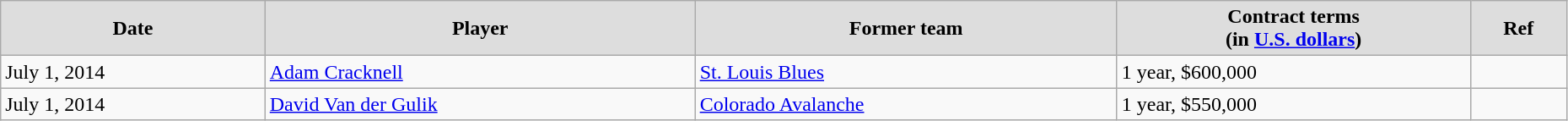<table class="wikitable" width=98%>
<tr align="center" bgcolor="#dddddd">
<td><strong>Date</strong></td>
<td><strong>Player</strong></td>
<td><strong>Former team</strong></td>
<td><strong>Contract terms</strong><br><strong>(in <a href='#'>U.S. dollars</a>)</strong></td>
<td><strong>Ref</strong></td>
</tr>
<tr>
<td>July 1, 2014</td>
<td><a href='#'>Adam Cracknell</a></td>
<td><a href='#'>St. Louis Blues</a></td>
<td>1 year, $600,000</td>
<td></td>
</tr>
<tr>
<td>July 1, 2014</td>
<td><a href='#'>David Van der Gulik</a></td>
<td><a href='#'>Colorado Avalanche</a></td>
<td>1 year, $550,000</td>
<td></td>
</tr>
</table>
